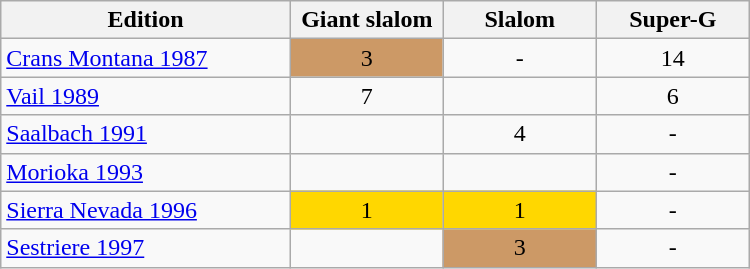<table class="wikitable" width=500px style="font-size:100%; text-align:center;">
<tr>
<th width=200px>Edition</th>
<th width=100px>Giant slalom</th>
<th width=100px>Slalom</th>
<th width=100px>Super-G</th>
</tr>
<tr>
<td align=left> <a href='#'>Crans Montana 1987</a></td>
<td bgcolor=cc9966>3</td>
<td>-</td>
<td>14</td>
</tr>
<tr>
<td align=left> <a href='#'>Vail 1989</a></td>
<td>7</td>
<td></td>
<td>6</td>
</tr>
<tr>
<td align=left> <a href='#'>Saalbach 1991</a></td>
<td></td>
<td>4</td>
<td>-</td>
</tr>
<tr>
<td align=left> <a href='#'>Morioka 1993</a></td>
<td></td>
<td></td>
<td>-</td>
</tr>
<tr>
<td align=left> <a href='#'>Sierra Nevada 1996</a></td>
<td bgcolor=gold>1</td>
<td bgcolor=gold>1</td>
<td>-</td>
</tr>
<tr>
<td align=left> <a href='#'>Sestriere 1997</a></td>
<td></td>
<td bgcolor=cc9966>3</td>
<td>-</td>
</tr>
</table>
